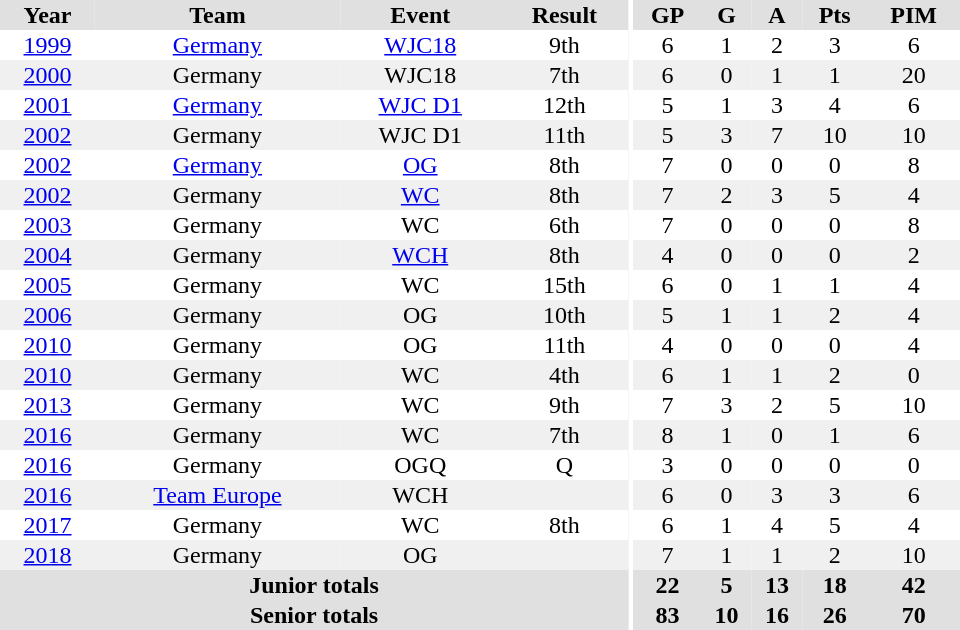<table border="0" cellpadding="1" cellspacing="0" ID="Table3" style="text-align:center; width:40em;">
<tr bgcolor="#e0e0e0">
<th>Year</th>
<th>Team</th>
<th>Event</th>
<th>Result</th>
<th rowspan="99" bgcolor="#ffffff"></th>
<th>GP</th>
<th>G</th>
<th>A</th>
<th>Pts</th>
<th>PIM</th>
</tr>
<tr>
<td><a href='#'>1999</a></td>
<td><a href='#'>Germany</a></td>
<td><a href='#'>WJC18</a></td>
<td>9th</td>
<td>6</td>
<td>1</td>
<td>2</td>
<td>3</td>
<td>6</td>
</tr>
<tr bgcolor="#f0f0f0">
<td><a href='#'>2000</a></td>
<td>Germany</td>
<td>WJC18</td>
<td>7th</td>
<td>6</td>
<td>0</td>
<td>1</td>
<td>1</td>
<td>20</td>
</tr>
<tr>
<td><a href='#'>2001</a></td>
<td><a href='#'>Germany</a></td>
<td><a href='#'>WJC D1</a></td>
<td>12th</td>
<td>5</td>
<td>1</td>
<td>3</td>
<td>4</td>
<td>6</td>
</tr>
<tr bgcolor="#f0f0f0">
<td><a href='#'>2002</a></td>
<td>Germany</td>
<td>WJC D1</td>
<td>11th</td>
<td>5</td>
<td>3</td>
<td>7</td>
<td>10</td>
<td>10</td>
</tr>
<tr>
<td><a href='#'>2002</a></td>
<td><a href='#'>Germany</a></td>
<td><a href='#'>OG</a></td>
<td>8th</td>
<td>7</td>
<td>0</td>
<td>0</td>
<td>0</td>
<td>8</td>
</tr>
<tr bgcolor="#f0f0f0">
<td><a href='#'>2002</a></td>
<td>Germany</td>
<td><a href='#'>WC</a></td>
<td>8th</td>
<td>7</td>
<td>2</td>
<td>3</td>
<td>5</td>
<td>4</td>
</tr>
<tr>
<td><a href='#'>2003</a></td>
<td>Germany</td>
<td>WC</td>
<td>6th</td>
<td>7</td>
<td>0</td>
<td>0</td>
<td>0</td>
<td>8</td>
</tr>
<tr bgcolor="#f0f0f0">
<td><a href='#'>2004</a></td>
<td>Germany</td>
<td><a href='#'>WCH</a></td>
<td>8th</td>
<td>4</td>
<td>0</td>
<td>0</td>
<td>0</td>
<td>2</td>
</tr>
<tr>
<td><a href='#'>2005</a></td>
<td>Germany</td>
<td>WC</td>
<td>15th</td>
<td>6</td>
<td>0</td>
<td>1</td>
<td>1</td>
<td>4</td>
</tr>
<tr bgcolor="#f0f0f0">
<td><a href='#'>2006</a></td>
<td>Germany</td>
<td>OG</td>
<td>10th</td>
<td>5</td>
<td>1</td>
<td>1</td>
<td>2</td>
<td>4</td>
</tr>
<tr>
<td><a href='#'>2010</a></td>
<td>Germany</td>
<td>OG</td>
<td>11th</td>
<td>4</td>
<td>0</td>
<td>0</td>
<td>0</td>
<td>4</td>
</tr>
<tr bgcolor="#f0f0f0">
<td><a href='#'>2010</a></td>
<td>Germany</td>
<td>WC</td>
<td>4th</td>
<td>6</td>
<td>1</td>
<td>1</td>
<td>2</td>
<td>0</td>
</tr>
<tr>
<td><a href='#'>2013</a></td>
<td>Germany</td>
<td>WC</td>
<td>9th</td>
<td>7</td>
<td>3</td>
<td>2</td>
<td>5</td>
<td>10</td>
</tr>
<tr bgcolor="#f0f0f0">
<td><a href='#'>2016</a></td>
<td>Germany</td>
<td>WC</td>
<td>7th</td>
<td>8</td>
<td>1</td>
<td>0</td>
<td>1</td>
<td>6</td>
</tr>
<tr>
<td><a href='#'>2016</a></td>
<td>Germany</td>
<td>OGQ</td>
<td>Q</td>
<td>3</td>
<td>0</td>
<td>0</td>
<td>0</td>
<td>0</td>
</tr>
<tr bgcolor="#f0f0f0">
<td><a href='#'>2016</a></td>
<td><a href='#'>Team Europe</a></td>
<td>WCH</td>
<td></td>
<td>6</td>
<td>0</td>
<td>3</td>
<td>3</td>
<td>6</td>
</tr>
<tr>
<td><a href='#'>2017</a></td>
<td>Germany</td>
<td>WC</td>
<td>8th</td>
<td>6</td>
<td>1</td>
<td>4</td>
<td>5</td>
<td>4</td>
</tr>
<tr bgcolor="#f0f0f0">
<td><a href='#'>2018</a></td>
<td>Germany</td>
<td>OG</td>
<td></td>
<td>7</td>
<td>1</td>
<td>1</td>
<td>2</td>
<td>10</td>
</tr>
<tr bgcolor="#e0e0e0">
<th colspan="4">Junior totals</th>
<th>22</th>
<th>5</th>
<th>13</th>
<th>18</th>
<th>42</th>
</tr>
<tr bgcolor="#e0e0e0">
<th colspan="4">Senior totals</th>
<th>83</th>
<th>10</th>
<th>16</th>
<th>26</th>
<th>70</th>
</tr>
</table>
